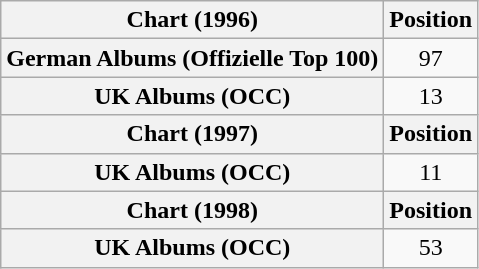<table class="wikitable plainrowheaders" style="text-align:center;">
<tr>
<th scope="col">Chart (1996)</th>
<th scope="col">Position</th>
</tr>
<tr>
<th scope="row">German Albums (Offizielle Top 100)</th>
<td>97</td>
</tr>
<tr>
<th scope="row">UK Albums (OCC)</th>
<td>13</td>
</tr>
<tr>
<th scope="col">Chart (1997)</th>
<th scope="col">Position</th>
</tr>
<tr>
<th scope="row">UK Albums (OCC)</th>
<td>11</td>
</tr>
<tr>
<th scope="col">Chart (1998)</th>
<th scope="col">Position</th>
</tr>
<tr>
<th scope="row">UK Albums (OCC)</th>
<td>53</td>
</tr>
</table>
